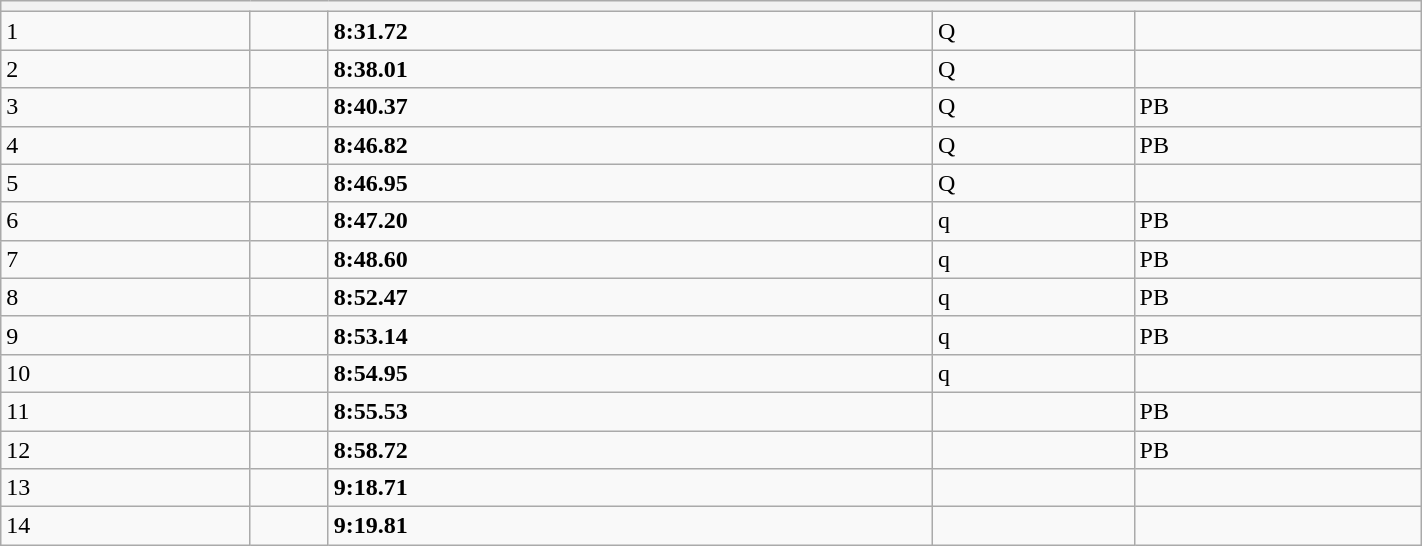<table class="wikitable" width=75%>
<tr>
<th colspan="5"></th>
</tr>
<tr>
<td>1</td>
<td></td>
<td><strong>8:31.72</strong></td>
<td>Q</td>
<td></td>
</tr>
<tr>
<td>2</td>
<td></td>
<td><strong>8:38.01</strong></td>
<td>Q</td>
<td></td>
</tr>
<tr>
<td>3</td>
<td></td>
<td><strong>8:40.37</strong></td>
<td>Q</td>
<td>PB</td>
</tr>
<tr>
<td>4</td>
<td></td>
<td><strong>8:46.82</strong></td>
<td>Q</td>
<td>PB</td>
</tr>
<tr>
<td>5</td>
<td></td>
<td><strong>8:46.95</strong></td>
<td>Q</td>
<td></td>
</tr>
<tr>
<td>6</td>
<td></td>
<td><strong>8:47.20</strong></td>
<td>q</td>
<td>PB</td>
</tr>
<tr>
<td>7</td>
<td></td>
<td><strong>8:48.60</strong></td>
<td>q</td>
<td>PB</td>
</tr>
<tr>
<td>8</td>
<td></td>
<td><strong>8:52.47</strong></td>
<td>q</td>
<td>PB</td>
</tr>
<tr>
<td>9</td>
<td></td>
<td><strong>8:53.14</strong></td>
<td>q</td>
<td>PB</td>
</tr>
<tr>
<td>10</td>
<td></td>
<td><strong>8:54.95</strong></td>
<td>q</td>
<td></td>
</tr>
<tr>
<td>11</td>
<td></td>
<td><strong>8:55.53</strong></td>
<td></td>
<td>PB</td>
</tr>
<tr>
<td>12</td>
<td></td>
<td><strong>8:58.72</strong></td>
<td></td>
<td>PB</td>
</tr>
<tr>
<td>13</td>
<td></td>
<td><strong>9:18.71</strong></td>
<td></td>
<td></td>
</tr>
<tr>
<td>14</td>
<td></td>
<td><strong>9:19.81</strong></td>
<td></td>
<td></td>
</tr>
</table>
